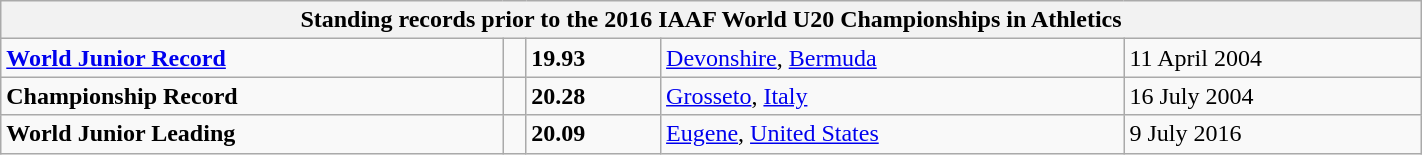<table class="wikitable" width=75%>
<tr>
<th colspan="5">Standing records prior to the 2016 IAAF World U20 Championships in Athletics</th>
</tr>
<tr>
<td><strong><a href='#'>World Junior Record</a></strong></td>
<td></td>
<td><strong>19.93</strong></td>
<td><a href='#'>Devonshire</a>, <a href='#'>Bermuda</a></td>
<td>11 April 2004</td>
</tr>
<tr>
<td><strong>Championship Record</strong></td>
<td></td>
<td><strong>20.28</strong></td>
<td><a href='#'>Grosseto</a>, <a href='#'>Italy</a></td>
<td>16 July 2004</td>
</tr>
<tr>
<td><strong>World Junior Leading</strong></td>
<td></td>
<td><strong>20.09</strong></td>
<td><a href='#'>Eugene</a>, <a href='#'>United States</a></td>
<td>9 July 2016</td>
</tr>
</table>
